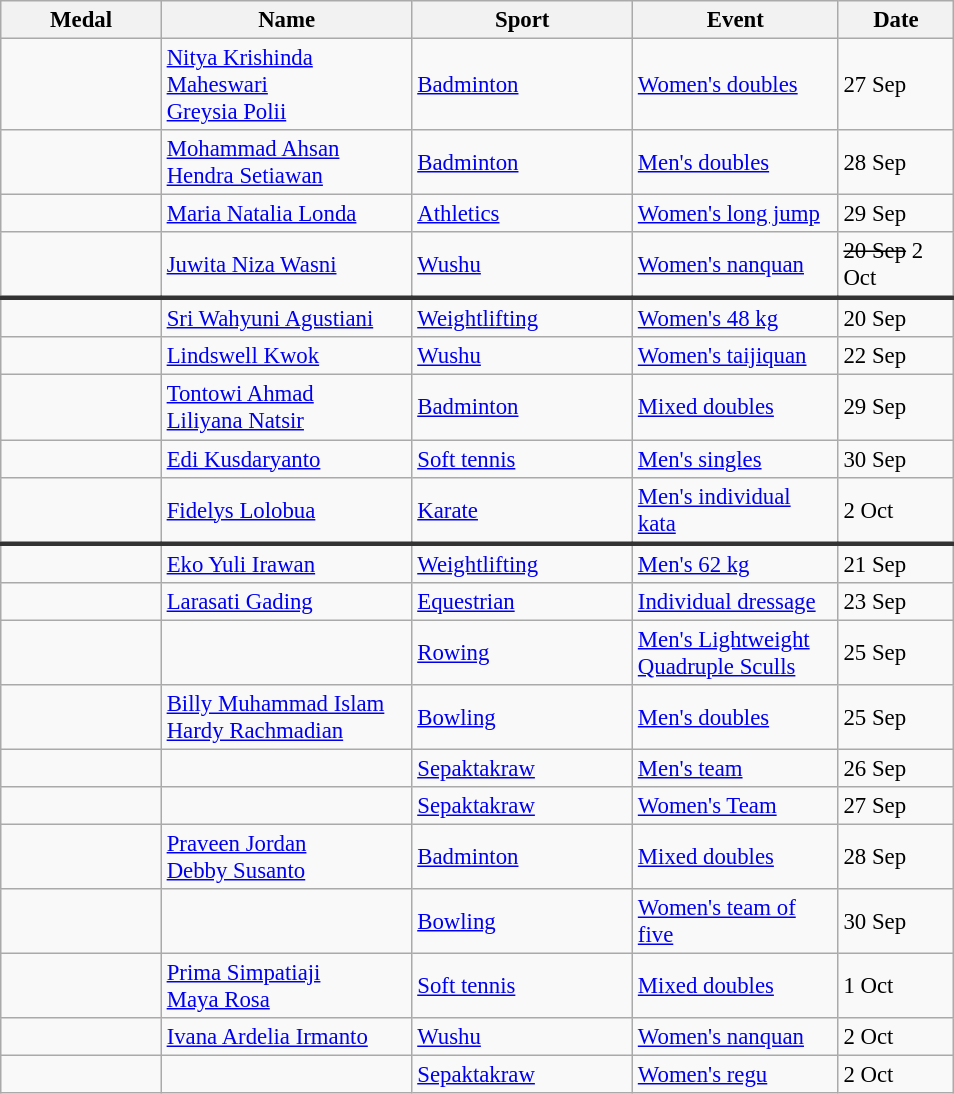<table class="wikitable sortable" style="font-size:95%">
<tr>
<th width=100>Medal</th>
<th width=160>Name</th>
<th width=140>Sport</th>
<th width=130>Event</th>
<th align="centre" width=70>Date</th>
</tr>
<tr>
<td></td>
<td><a href='#'>Nitya Krishinda Maheswari</a> <br> <a href='#'>Greysia Polii</a></td>
<td> <a href='#'>Badminton</a></td>
<td><a href='#'>Women's doubles</a></td>
<td>27 Sep</td>
</tr>
<tr>
<td></td>
<td><a href='#'>Mohammad Ahsan</a> <br> <a href='#'>Hendra Setiawan</a></td>
<td> <a href='#'>Badminton</a></td>
<td><a href='#'>Men's doubles</a></td>
<td>28 Sep</td>
</tr>
<tr>
<td></td>
<td><a href='#'>Maria Natalia Londa</a></td>
<td> <a href='#'>Athletics</a></td>
<td><a href='#'>Women's long jump</a></td>
<td>29 Sep</td>
</tr>
<tr>
<td><s></s> </td>
<td><a href='#'>Juwita Niza Wasni</a></td>
<td> <a href='#'>Wushu</a></td>
<td><a href='#'>Women's nanquan</a></td>
<td><s>20 Sep</s>  2 Oct</td>
</tr>
<tr style="border-top: 3px solid #333333;">
<td></td>
<td><a href='#'>Sri Wahyuni Agustiani</a></td>
<td> <a href='#'>Weightlifting</a></td>
<td><a href='#'>Women's 48 kg</a></td>
<td>20 Sep</td>
</tr>
<tr>
<td></td>
<td><a href='#'>Lindswell Kwok</a></td>
<td> <a href='#'>Wushu</a></td>
<td><a href='#'>Women's taijiquan</a></td>
<td>22 Sep</td>
</tr>
<tr>
<td></td>
<td><a href='#'>Tontowi Ahmad</a> <br> <a href='#'>Liliyana Natsir</a></td>
<td> <a href='#'>Badminton</a></td>
<td><a href='#'>Mixed doubles</a></td>
<td>29 Sep</td>
</tr>
<tr>
<td></td>
<td><a href='#'>Edi Kusdaryanto</a></td>
<td> <a href='#'>Soft tennis</a></td>
<td><a href='#'>Men's singles</a></td>
<td>30 Sep</td>
</tr>
<tr>
<td></td>
<td><a href='#'>Fidelys Lolobua</a></td>
<td> <a href='#'>Karate</a></td>
<td><a href='#'>Men's individual kata</a></td>
<td>2 Oct</td>
</tr>
<tr style="border-top: 3px solid #333333;">
<td></td>
<td><a href='#'>Eko Yuli Irawan</a></td>
<td>  <a href='#'>Weightlifting</a></td>
<td><a href='#'>Men's 62 kg</a></td>
<td>21 Sep</td>
</tr>
<tr>
<td></td>
<td><a href='#'>Larasati Gading</a></td>
<td> <a href='#'>Equestrian</a></td>
<td><a href='#'>Individual dressage</a></td>
<td>23 Sep</td>
</tr>
<tr>
<td></td>
<td><br></td>
<td> <a href='#'>Rowing</a></td>
<td><a href='#'>Men's Lightweight Quadruple Sculls</a></td>
<td>25 Sep</td>
</tr>
<tr>
<td></td>
<td><a href='#'>Billy Muhammad Islam</a> <br> <a href='#'>Hardy Rachmadian</a></td>
<td> <a href='#'>Bowling</a></td>
<td><a href='#'>Men's doubles</a></td>
<td>25 Sep</td>
</tr>
<tr>
<td></td>
<td><br></td>
<td> <a href='#'>Sepaktakraw</a></td>
<td><a href='#'>Men's team</a></td>
<td>26 Sep</td>
</tr>
<tr>
<td></td>
<td><br></td>
<td> <a href='#'>Sepaktakraw</a></td>
<td><a href='#'>Women's Team</a></td>
<td>27 Sep</td>
</tr>
<tr>
<td></td>
<td><a href='#'>Praveen Jordan</a> <br> <a href='#'>Debby Susanto</a></td>
<td> <a href='#'>Badminton</a></td>
<td><a href='#'>Mixed doubles</a></td>
<td>28 Sep</td>
</tr>
<tr>
<td></td>
<td><br></td>
<td> <a href='#'>Bowling</a></td>
<td><a href='#'>Women's team of five</a></td>
<td>30 Sep</td>
</tr>
<tr>
<td></td>
<td><a href='#'>Prima Simpatiaji</a> <br> <a href='#'>Maya Rosa</a></td>
<td> <a href='#'>Soft tennis</a></td>
<td><a href='#'>Mixed doubles</a></td>
<td>1 Oct</td>
</tr>
<tr>
<td></td>
<td><a href='#'>Ivana Ardelia Irmanto</a></td>
<td> <a href='#'>Wushu</a></td>
<td><a href='#'>Women's nanquan</a></td>
<td>2 Oct</td>
</tr>
<tr>
<td></td>
<td><br></td>
<td> <a href='#'>Sepaktakraw</a></td>
<td><a href='#'>Women's regu</a></td>
<td>2 Oct</td>
</tr>
</table>
